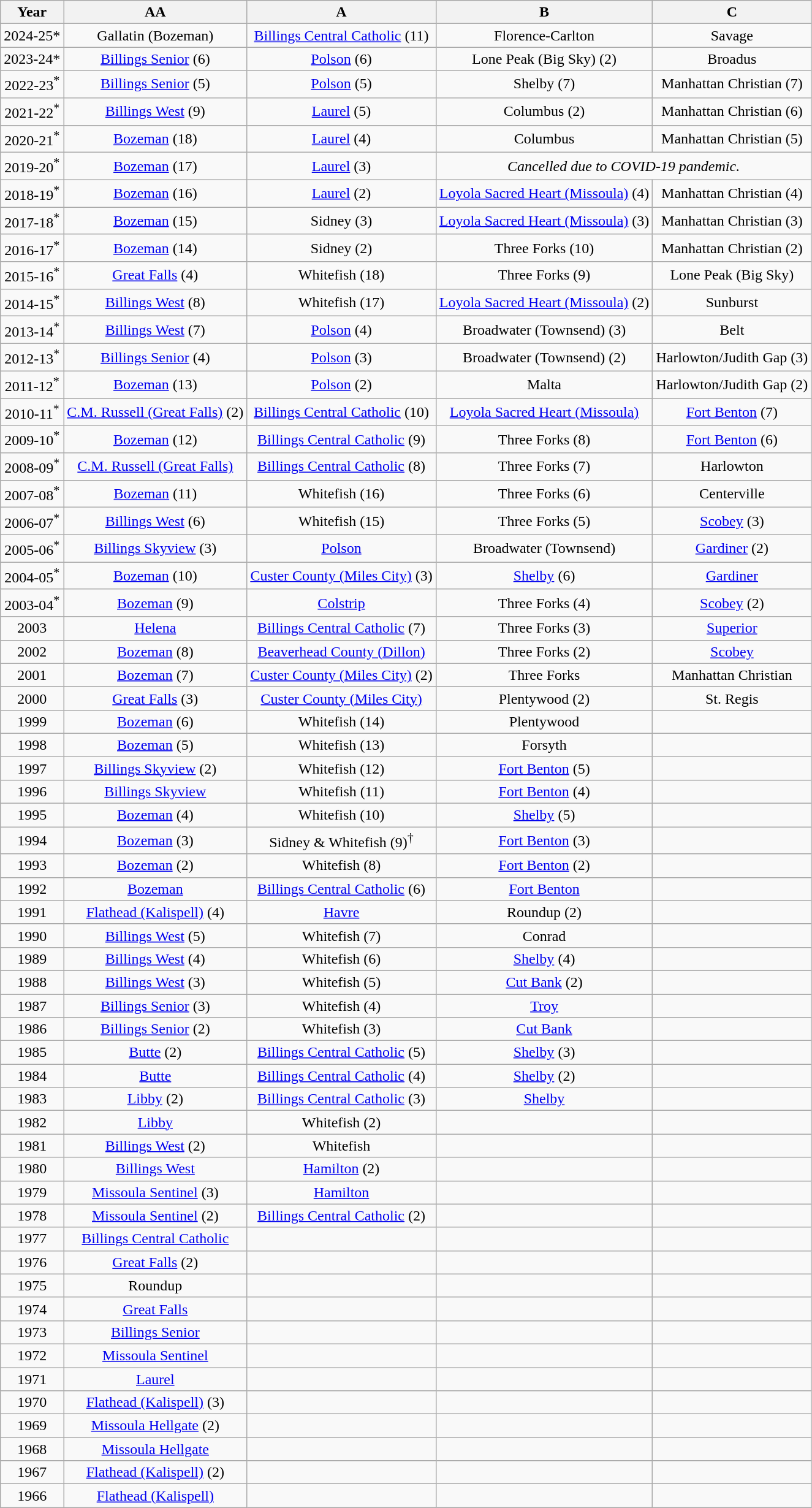<table class="wikitable" style="text-align:center">
<tr>
<th>Year</th>
<th>AA</th>
<th>A</th>
<th>B</th>
<th>C</th>
</tr>
<tr>
<td>2024-25*</td>
<td>Gallatin (Bozeman)</td>
<td><a href='#'>Billings Central Catholic</a> (11)</td>
<td>Florence-Carlton</td>
<td>Savage</td>
</tr>
<tr>
<td>2023-24*</td>
<td><a href='#'>Billings Senior</a> (6)</td>
<td><a href='#'>Polson</a> (6)</td>
<td>Lone Peak (Big Sky) (2)</td>
<td>Broadus</td>
</tr>
<tr>
<td>2022-23<sup>*</sup></td>
<td><a href='#'>Billings Senior</a> (5)</td>
<td><a href='#'>Polson</a> (5)</td>
<td>Shelby (7)</td>
<td>Manhattan Christian (7)</td>
</tr>
<tr>
<td>2021-22<sup>*</sup></td>
<td><a href='#'>Billings West</a> (9)</td>
<td><a href='#'>Laurel</a> (5)</td>
<td>Columbus (2)</td>
<td>Manhattan Christian (6)</td>
</tr>
<tr>
<td>2020-21<sup>*</sup></td>
<td><a href='#'>Bozeman</a> (18)</td>
<td><a href='#'>Laurel</a> (4)</td>
<td>Columbus</td>
<td>Manhattan Christian (5)</td>
</tr>
<tr>
<td>2019-20<sup>*</sup></td>
<td><a href='#'>Bozeman</a> (17)</td>
<td><a href='#'>Laurel</a> (3)</td>
<td colspan="2"><em>Cancelled due to COVID-19 pandemic.</em></td>
</tr>
<tr>
<td>2018-19<sup>*</sup></td>
<td><a href='#'>Bozeman</a> (16)</td>
<td><a href='#'>Laurel</a> (2)</td>
<td><a href='#'>Loyola Sacred Heart (Missoula)</a> (4)</td>
<td>Manhattan Christian (4)</td>
</tr>
<tr>
<td>2017-18<sup>*</sup></td>
<td><a href='#'>Bozeman</a> (15)</td>
<td>Sidney (3)</td>
<td><a href='#'>Loyola Sacred Heart (Missoula)</a> (3)</td>
<td>Manhattan Christian (3)</td>
</tr>
<tr>
<td>2016-17<sup>*</sup></td>
<td><a href='#'>Bozeman</a> (14)</td>
<td>Sidney (2)</td>
<td>Three Forks (10)</td>
<td>Manhattan Christian (2)</td>
</tr>
<tr>
<td>2015-16<sup>*</sup></td>
<td><a href='#'>Great Falls</a> (4)</td>
<td>Whitefish (18)</td>
<td>Three Forks (9)</td>
<td>Lone Peak (Big Sky)</td>
</tr>
<tr>
<td>2014-15<sup>*</sup></td>
<td><a href='#'>Billings West</a> (8)</td>
<td>Whitefish (17)</td>
<td><a href='#'>Loyola Sacred Heart (Missoula)</a> (2)</td>
<td>Sunburst</td>
</tr>
<tr>
<td>2013-14<sup>*</sup></td>
<td><a href='#'>Billings West</a> (7)</td>
<td><a href='#'>Polson</a> (4)</td>
<td>Broadwater (Townsend) (3)</td>
<td>Belt</td>
</tr>
<tr>
<td>2012-13<sup>*</sup></td>
<td><a href='#'>Billings Senior</a> (4)</td>
<td><a href='#'>Polson</a> (3)</td>
<td>Broadwater (Townsend) (2)</td>
<td>Harlowton/Judith Gap (3)</td>
</tr>
<tr>
<td>2011-12<sup>*</sup></td>
<td><a href='#'>Bozeman</a> (13)</td>
<td><a href='#'>Polson</a> (2)</td>
<td>Malta</td>
<td>Harlowton/Judith Gap (2)</td>
</tr>
<tr>
<td>2010-11<sup>*</sup></td>
<td><a href='#'>C.M. Russell (Great Falls)</a> (2)</td>
<td><a href='#'>Billings Central Catholic</a> (10)</td>
<td><a href='#'>Loyola Sacred Heart (Missoula)</a></td>
<td><a href='#'>Fort Benton</a> (7)</td>
</tr>
<tr>
<td>2009-10<sup>*</sup></td>
<td><a href='#'>Bozeman</a> (12)</td>
<td><a href='#'>Billings Central Catholic</a> (9)</td>
<td>Three Forks (8)</td>
<td><a href='#'>Fort Benton</a> (6)</td>
</tr>
<tr>
<td>2008-09<sup>*</sup></td>
<td><a href='#'>C.M. Russell (Great Falls)</a></td>
<td><a href='#'>Billings Central Catholic</a> (8)</td>
<td>Three Forks (7)</td>
<td>Harlowton</td>
</tr>
<tr>
<td>2007-08<sup>*</sup></td>
<td><a href='#'>Bozeman</a> (11)</td>
<td>Whitefish (16)</td>
<td>Three Forks (6)</td>
<td>Centerville</td>
</tr>
<tr>
<td>2006-07<sup>*</sup></td>
<td><a href='#'>Billings West</a> (6)</td>
<td>Whitefish (15)</td>
<td>Three Forks (5)</td>
<td><a href='#'>Scobey</a> (3)</td>
</tr>
<tr>
<td>2005-06<sup>*</sup></td>
<td><a href='#'>Billings Skyview</a> (3)</td>
<td><a href='#'>Polson</a></td>
<td>Broadwater (Townsend)</td>
<td><a href='#'>Gardiner</a> (2)</td>
</tr>
<tr>
<td>2004-05<sup>*</sup></td>
<td><a href='#'>Bozeman</a> (10)</td>
<td><a href='#'>Custer County (Miles City)</a> (3)</td>
<td><a href='#'>Shelby</a> (6)</td>
<td><a href='#'>Gardiner</a></td>
</tr>
<tr>
<td>2003-04<sup>*</sup></td>
<td><a href='#'>Bozeman</a> (9)</td>
<td><a href='#'>Colstrip</a></td>
<td>Three Forks (4)</td>
<td><a href='#'>Scobey</a> (2)</td>
</tr>
<tr>
<td>2003</td>
<td><a href='#'>Helena</a></td>
<td><a href='#'>Billings Central Catholic</a> (7)</td>
<td>Three Forks (3)</td>
<td><a href='#'>Superior</a></td>
</tr>
<tr>
<td>2002</td>
<td><a href='#'>Bozeman</a> (8)</td>
<td><a href='#'>Beaverhead County (Dillon)</a></td>
<td>Three Forks (2)</td>
<td><a href='#'>Scobey</a></td>
</tr>
<tr>
<td>2001</td>
<td><a href='#'>Bozeman</a> (7)</td>
<td><a href='#'>Custer County (Miles City)</a> (2)</td>
<td>Three Forks</td>
<td>Manhattan Christian</td>
</tr>
<tr>
<td>2000</td>
<td><a href='#'>Great Falls</a> (3)</td>
<td><a href='#'>Custer County (Miles City)</a></td>
<td>Plentywood (2)</td>
<td>St. Regis</td>
</tr>
<tr>
<td>1999</td>
<td><a href='#'>Bozeman</a> (6)</td>
<td>Whitefish (14)</td>
<td>Plentywood</td>
<td></td>
</tr>
<tr>
<td>1998</td>
<td><a href='#'>Bozeman</a> (5)</td>
<td>Whitefish (13)</td>
<td>Forsyth</td>
<td></td>
</tr>
<tr>
<td>1997</td>
<td><a href='#'>Billings Skyview</a> (2)</td>
<td>Whitefish (12)</td>
<td><a href='#'>Fort Benton</a> (5)</td>
<td></td>
</tr>
<tr>
<td>1996</td>
<td><a href='#'>Billings Skyview</a></td>
<td>Whitefish (11)</td>
<td><a href='#'>Fort Benton</a> (4)</td>
<td></td>
</tr>
<tr>
<td>1995</td>
<td><a href='#'>Bozeman</a> (4)</td>
<td>Whitefish (10)</td>
<td><a href='#'>Shelby</a> (5)</td>
<td></td>
</tr>
<tr>
<td>1994</td>
<td><a href='#'>Bozeman</a> (3)</td>
<td>Sidney & Whitefish (9)<sup>†</sup></td>
<td><a href='#'>Fort Benton</a> (3)</td>
<td></td>
</tr>
<tr>
<td>1993</td>
<td><a href='#'>Bozeman</a> (2)</td>
<td>Whitefish (8)</td>
<td><a href='#'>Fort Benton</a> (2)</td>
<td></td>
</tr>
<tr>
<td>1992</td>
<td><a href='#'>Bozeman</a></td>
<td><a href='#'>Billings Central Catholic</a> (6)</td>
<td><a href='#'>Fort Benton</a></td>
<td></td>
</tr>
<tr>
<td>1991</td>
<td><a href='#'>Flathead (Kalispell)</a> (4)</td>
<td><a href='#'>Havre</a></td>
<td>Roundup (2)</td>
<td></td>
</tr>
<tr>
<td>1990</td>
<td><a href='#'>Billings West</a> (5)</td>
<td>Whitefish (7)</td>
<td>Conrad</td>
<td></td>
</tr>
<tr>
<td>1989</td>
<td><a href='#'>Billings West</a> (4)</td>
<td>Whitefish (6)</td>
<td><a href='#'>Shelby</a> (4)</td>
<td></td>
</tr>
<tr>
<td>1988</td>
<td><a href='#'>Billings West</a> (3)</td>
<td>Whitefish (5)</td>
<td><a href='#'>Cut Bank</a> (2)</td>
<td></td>
</tr>
<tr>
<td>1987</td>
<td><a href='#'>Billings Senior</a> (3)</td>
<td>Whitefish (4)</td>
<td><a href='#'>Troy</a></td>
<td></td>
</tr>
<tr>
<td>1986</td>
<td><a href='#'>Billings Senior</a> (2)</td>
<td>Whitefish (3)</td>
<td><a href='#'>Cut Bank</a></td>
<td></td>
</tr>
<tr>
<td>1985</td>
<td><a href='#'>Butte</a> (2)</td>
<td><a href='#'>Billings Central Catholic</a> (5)</td>
<td><a href='#'>Shelby</a> (3)</td>
<td></td>
</tr>
<tr>
<td>1984</td>
<td><a href='#'>Butte</a></td>
<td><a href='#'>Billings Central Catholic</a> (4)</td>
<td><a href='#'>Shelby</a> (2)</td>
<td></td>
</tr>
<tr>
<td>1983</td>
<td><a href='#'>Libby</a> (2)</td>
<td><a href='#'>Billings Central Catholic</a> (3)</td>
<td><a href='#'>Shelby</a></td>
<td></td>
</tr>
<tr>
<td>1982</td>
<td><a href='#'>Libby</a></td>
<td>Whitefish (2)</td>
<td></td>
<td></td>
</tr>
<tr>
<td>1981</td>
<td><a href='#'>Billings West</a> (2)</td>
<td>Whitefish</td>
<td></td>
<td></td>
</tr>
<tr>
<td>1980</td>
<td><a href='#'>Billings West</a></td>
<td><a href='#'>Hamilton</a> (2)</td>
<td></td>
<td></td>
</tr>
<tr>
<td>1979</td>
<td><a href='#'>Missoula Sentinel</a> (3)</td>
<td><a href='#'>Hamilton</a></td>
<td></td>
<td></td>
</tr>
<tr>
<td>1978</td>
<td><a href='#'>Missoula Sentinel</a> (2)</td>
<td><a href='#'>Billings Central Catholic</a> (2)</td>
<td></td>
<td></td>
</tr>
<tr>
<td>1977</td>
<td><a href='#'>Billings Central Catholic</a></td>
<td></td>
<td></td>
<td></td>
</tr>
<tr>
<td>1976</td>
<td><a href='#'>Great Falls</a> (2)</td>
<td></td>
<td></td>
<td></td>
</tr>
<tr>
<td>1975</td>
<td>Roundup</td>
<td></td>
<td></td>
<td></td>
</tr>
<tr>
<td>1974</td>
<td><a href='#'>Great Falls</a></td>
<td></td>
<td></td>
<td></td>
</tr>
<tr>
<td>1973</td>
<td><a href='#'>Billings Senior</a></td>
<td></td>
<td></td>
<td></td>
</tr>
<tr>
<td>1972</td>
<td><a href='#'>Missoula Sentinel</a></td>
<td></td>
<td></td>
<td></td>
</tr>
<tr>
<td>1971</td>
<td><a href='#'>Laurel</a></td>
<td></td>
<td></td>
<td></td>
</tr>
<tr>
<td>1970</td>
<td><a href='#'>Flathead (Kalispell)</a> (3)</td>
<td></td>
<td></td>
<td></td>
</tr>
<tr>
<td>1969</td>
<td><a href='#'>Missoula Hellgate</a> (2)</td>
<td></td>
<td></td>
<td></td>
</tr>
<tr>
<td>1968</td>
<td><a href='#'>Missoula Hellgate</a></td>
<td></td>
<td></td>
<td></td>
</tr>
<tr>
<td>1967</td>
<td><a href='#'>Flathead (Kalispell)</a> (2)</td>
<td></td>
<td></td>
<td></td>
</tr>
<tr>
<td>1966</td>
<td><a href='#'>Flathead (Kalispell)</a></td>
<td></td>
<td></td>
<td></td>
</tr>
</table>
